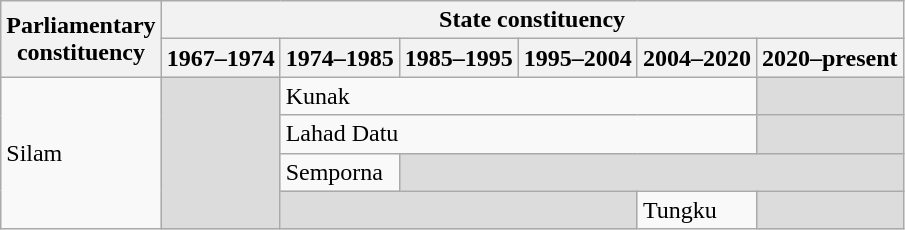<table class=wikitable>
<tr>
<th rowspan=2>Parliamentary<br>constituency</th>
<th colspan=6>State constituency</th>
</tr>
<tr>
<th>1967–1974</th>
<th>1974–1985</th>
<th>1985–1995</th>
<th>1995–2004</th>
<th>2004–2020</th>
<th>2020–present</th>
</tr>
<tr>
<td rowspan="4">Silam</td>
<td rowspan="4" bgcolor="dcdcdc"></td>
<td colspan="4">Kunak</td>
<td colspan=1 bgcolor=dcdcdc></td>
</tr>
<tr>
<td colspan=4>Lahad Datu</td>
<td bgcolor="dcdcdc"></td>
</tr>
<tr>
<td>Semporna</td>
<td colspan=4 bgcolor=dcdcdc></td>
</tr>
<tr>
<td colspan=3 bgcolor=dcdcdc></td>
<td>Tungku</td>
<td bgcolor="dcdcdc"></td>
</tr>
</table>
